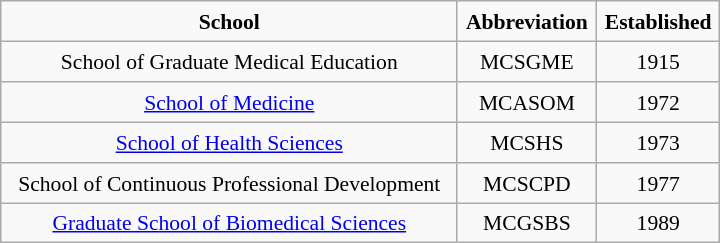<table class="wikitable toccolours" style="margin-left:1em; font-size:90%; line-height:1.4em; width:480px;">
<tr style="text-align:center;">
<td><strong>School</strong></td>
<td><strong>Abbreviation</strong></td>
<td><strong>Established</strong></td>
</tr>
<tr style="text-align:center;">
<td>School of Graduate Medical Education</td>
<td>MCSGME</td>
<td>1915</td>
</tr>
<tr style="text-align:center;">
<td><a href='#'>School of Medicine</a></td>
<td>MCASOM</td>
<td>1972</td>
</tr>
<tr style="text-align:center;">
<td><a href='#'>School of Health Sciences</a></td>
<td>MCSHS</td>
<td>1973</td>
</tr>
<tr style="text-align:center;">
<td>School of Continuous Professional Development</td>
<td>MCSCPD</td>
<td>1977</td>
</tr>
<tr style="text-align:center;">
<td><a href='#'>Graduate School of Biomedical Sciences</a></td>
<td>MCGSBS</td>
<td>1989</td>
</tr>
</table>
